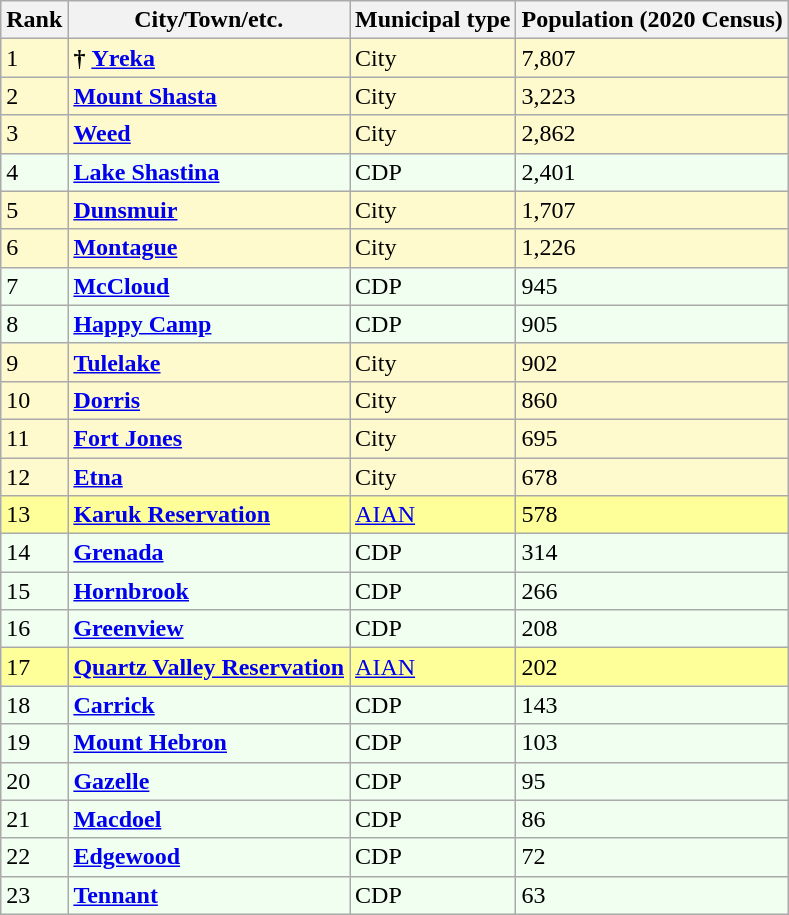<table class="wikitable sortable">
<tr>
<th>Rank</th>
<th>City/Town/etc.</th>
<th>Municipal type</th>
<th>Population (2020 Census)</th>
</tr>
<tr style="background-color:#FFFACD;">
<td>1</td>
<td><strong>†</strong> <strong><a href='#'>Yreka</a></strong></td>
<td>City</td>
<td>7,807</td>
</tr>
<tr style="background-color:#FFFACD;">
<td>2</td>
<td><strong><a href='#'>Mount Shasta</a></strong></td>
<td>City</td>
<td>3,223</td>
</tr>
<tr style="background-color:#FFFACD;">
<td>3</td>
<td><strong><a href='#'>Weed</a></strong></td>
<td>City</td>
<td>2,862</td>
</tr>
<tr style="background-color:#F0FFF0;">
<td>4</td>
<td><strong><a href='#'>Lake Shastina</a></strong></td>
<td>CDP</td>
<td>2,401</td>
</tr>
<tr style="background-color:#FFFACD;">
<td>5</td>
<td><strong><a href='#'>Dunsmuir</a></strong></td>
<td>City</td>
<td>1,707</td>
</tr>
<tr style="background-color:#FFFACD;">
<td>6</td>
<td><strong><a href='#'>Montague</a></strong></td>
<td>City</td>
<td>1,226</td>
</tr>
<tr style="background-color:#F0FFF0;">
<td>7</td>
<td><strong><a href='#'>McCloud</a></strong></td>
<td>CDP</td>
<td>945</td>
</tr>
<tr style="background-color:#F0FFF0;">
<td>8</td>
<td><strong><a href='#'>Happy Camp</a></strong></td>
<td>CDP</td>
<td>905</td>
</tr>
<tr style="background-color:#FFFACD;">
<td>9</td>
<td><strong><a href='#'>Tulelake</a></strong></td>
<td>City</td>
<td>902</td>
</tr>
<tr style="background-color:#FFFACD;">
<td>10</td>
<td><strong><a href='#'>Dorris</a></strong></td>
<td>City</td>
<td>860</td>
</tr>
<tr style="background-color:#FFFACD;">
<td>11</td>
<td><strong><a href='#'>Fort Jones</a></strong></td>
<td>City</td>
<td>695</td>
</tr>
<tr style="background-color:#FFFACD;">
<td>12</td>
<td><strong><a href='#'>Etna</a></strong></td>
<td>City</td>
<td>678</td>
</tr>
<tr style="background-color:#FFFF99;">
<td>13</td>
<td><strong><a href='#'>Karuk Reservation</a></strong></td>
<td><a href='#'>AIAN</a></td>
<td>578</td>
</tr>
<tr style="background-color:#F0FFF0;">
<td>14</td>
<td><strong><a href='#'>Grenada</a></strong></td>
<td>CDP</td>
<td>314</td>
</tr>
<tr style="background-color:#F0FFF0;">
<td>15</td>
<td><strong><a href='#'>Hornbrook</a></strong></td>
<td>CDP</td>
<td>266</td>
</tr>
<tr style="background-color:#F0FFF0;">
<td>16</td>
<td><strong><a href='#'>Greenview</a></strong></td>
<td>CDP</td>
<td>208</td>
</tr>
<tr style="background-color:#FFFF99;">
<td>17</td>
<td><strong><a href='#'>Quartz Valley Reservation</a></strong></td>
<td><a href='#'>AIAN</a></td>
<td>202</td>
</tr>
<tr style="background-color:#F0FFF0;">
<td>18</td>
<td><strong><a href='#'>Carrick</a></strong></td>
<td>CDP</td>
<td>143</td>
</tr>
<tr style="background-color:#F0FFF0;">
<td>19</td>
<td><strong><a href='#'>Mount Hebron</a></strong></td>
<td>CDP</td>
<td>103</td>
</tr>
<tr style="background-color:#F0FFF0;">
<td>20</td>
<td><strong><a href='#'>Gazelle</a></strong></td>
<td>CDP</td>
<td>95</td>
</tr>
<tr style="background-color:#F0FFF0;">
<td>21</td>
<td><strong><a href='#'>Macdoel</a></strong></td>
<td>CDP</td>
<td>86</td>
</tr>
<tr style="background-color:#F0FFF0;">
<td>22</td>
<td><strong><a href='#'>Edgewood</a></strong></td>
<td>CDP</td>
<td>72</td>
</tr>
<tr style="background-color:#F0FFF0;">
<td>23</td>
<td><strong><a href='#'>Tennant</a></strong></td>
<td>CDP</td>
<td>63</td>
</tr>
</table>
